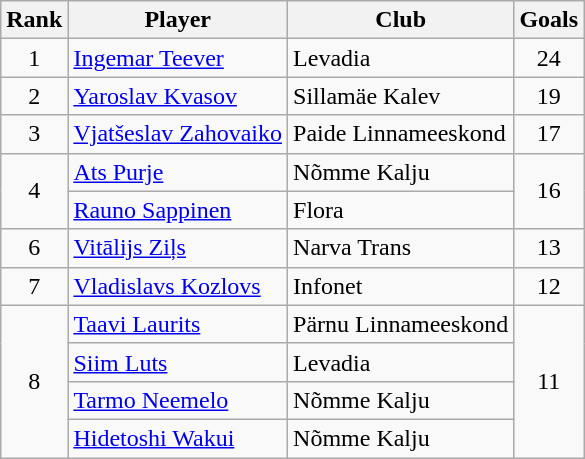<table class="wikitable" style="text-align:center">
<tr>
<th>Rank</th>
<th>Player</th>
<th>Club</th>
<th>Goals</th>
</tr>
<tr>
<td rowspan=1>1</td>
<td align=left> <a href='#'>Ingemar Teever</a></td>
<td align=left>Levadia</td>
<td>24</td>
</tr>
<tr>
<td rowspan=1>2</td>
<td align=left> <a href='#'>Yaroslav Kvasov</a></td>
<td align=left>Sillamäe Kalev</td>
<td>19</td>
</tr>
<tr>
<td rowspan=1>3</td>
<td align=left> <a href='#'>Vjatšeslav Zahovaiko</a></td>
<td align=left>Paide Linnameeskond</td>
<td>17</td>
</tr>
<tr>
<td rowspan=2>4</td>
<td align=left> <a href='#'>Ats Purje</a></td>
<td align=left>Nõmme Kalju</td>
<td rowspan=2>16</td>
</tr>
<tr>
<td align=left> <a href='#'>Rauno Sappinen</a></td>
<td align=left>Flora</td>
</tr>
<tr>
<td rowspan=1>6</td>
<td align=left> <a href='#'>Vitālijs Ziļs</a></td>
<td align=left>Narva Trans</td>
<td>13</td>
</tr>
<tr>
<td rowspan=1>7</td>
<td align=left> <a href='#'>Vladislavs Kozlovs</a></td>
<td align=left>Infonet</td>
<td>12</td>
</tr>
<tr>
<td rowspan=4>8</td>
<td align=left> <a href='#'>Taavi Laurits</a></td>
<td align=left>Pärnu Linnameeskond</td>
<td rowspan=4>11</td>
</tr>
<tr>
<td align=left> <a href='#'>Siim Luts</a></td>
<td align=left>Levadia</td>
</tr>
<tr>
<td align=left> <a href='#'>Tarmo Neemelo</a></td>
<td align=left>Nõmme Kalju</td>
</tr>
<tr>
<td align=left> <a href='#'>Hidetoshi Wakui</a></td>
<td align=left>Nõmme Kalju</td>
</tr>
</table>
